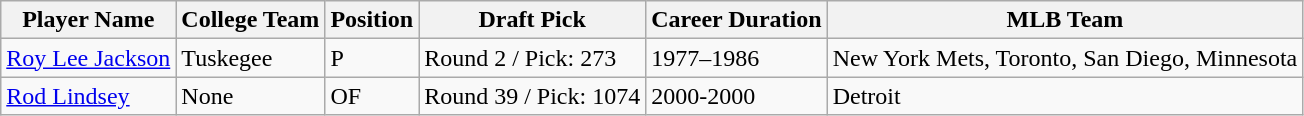<table class="wikitable">
<tr>
<th>Player Name</th>
<th>College Team</th>
<th>Position</th>
<th>Draft Pick</th>
<th>Career Duration</th>
<th>MLB Team</th>
</tr>
<tr>
<td><a href='#'>Roy Lee Jackson</a></td>
<td>Tuskegee</td>
<td>P</td>
<td>Round 2 / Pick: 273</td>
<td>1977–1986</td>
<td>New York Mets, Toronto, San Diego, Minnesota</td>
</tr>
<tr>
<td><a href='#'>Rod Lindsey</a></td>
<td>None</td>
<td>OF</td>
<td>Round 39 / Pick: 1074</td>
<td>2000-2000</td>
<td>Detroit</td>
</tr>
</table>
